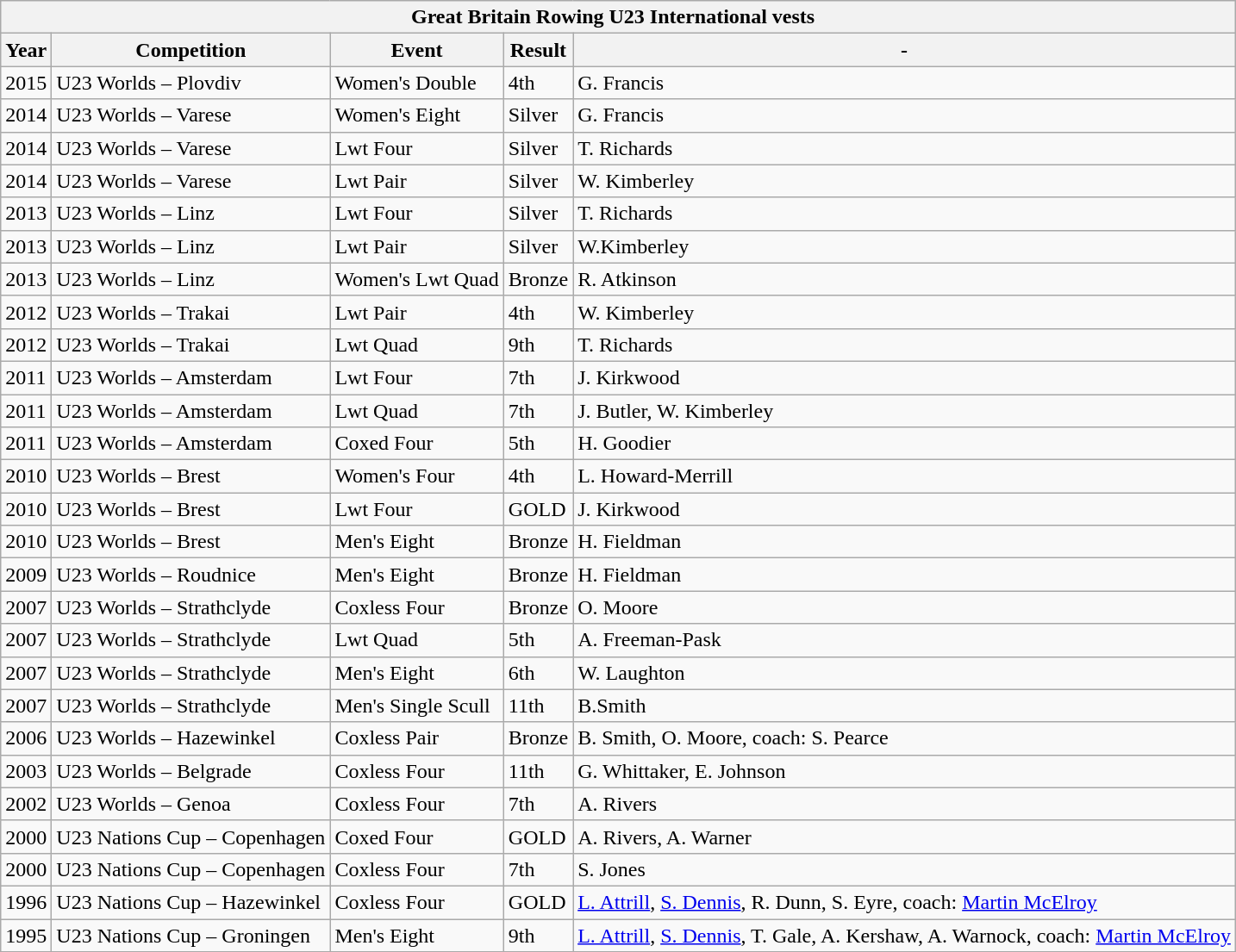<table class="wikitable collapsible collapsed">
<tr>
<th colspan="5">Great Britain Rowing U23 International vests  </th>
</tr>
<tr>
<th>Year</th>
<th>Competition</th>
<th>Event</th>
<th>Result</th>
<th Crew>-</th>
</tr>
<tr>
<td>2015</td>
<td>U23 Worlds – Plovdiv</td>
<td>Women's Double</td>
<td>4th</td>
<td>G. Francis</td>
</tr>
<tr>
<td>2014</td>
<td>U23 Worlds – Varese</td>
<td>Women's Eight</td>
<td>Silver</td>
<td>G. Francis</td>
</tr>
<tr>
<td>2014</td>
<td>U23 Worlds – Varese</td>
<td>Lwt Four</td>
<td>Silver</td>
<td>T. Richards</td>
</tr>
<tr>
<td>2014</td>
<td>U23 Worlds – Varese</td>
<td>Lwt Pair</td>
<td>Silver</td>
<td>W. Kimberley</td>
</tr>
<tr>
<td>2013</td>
<td>U23 Worlds – Linz</td>
<td>Lwt Four</td>
<td>Silver</td>
<td>T. Richards</td>
</tr>
<tr>
<td>2013</td>
<td>U23 Worlds – Linz</td>
<td>Lwt Pair</td>
<td>Silver</td>
<td>W.Kimberley</td>
</tr>
<tr>
<td>2013</td>
<td>U23 Worlds – Linz</td>
<td>Women's Lwt Quad</td>
<td>Bronze</td>
<td>R. Atkinson</td>
</tr>
<tr>
<td>2012</td>
<td>U23 Worlds – Trakai</td>
<td>Lwt Pair</td>
<td>4th</td>
<td>W. Kimberley</td>
</tr>
<tr>
<td>2012</td>
<td>U23 Worlds – Trakai</td>
<td>Lwt Quad</td>
<td>9th</td>
<td>T. Richards</td>
</tr>
<tr>
<td>2011</td>
<td>U23 Worlds – Amsterdam</td>
<td>Lwt Four</td>
<td>7th</td>
<td>J. Kirkwood</td>
</tr>
<tr>
<td>2011</td>
<td>U23 Worlds – Amsterdam</td>
<td>Lwt Quad</td>
<td>7th</td>
<td>J. Butler, W. Kimberley</td>
</tr>
<tr>
<td>2011</td>
<td>U23 Worlds – Amsterdam</td>
<td>Coxed Four</td>
<td>5th</td>
<td>H. Goodier</td>
</tr>
<tr>
<td>2010</td>
<td>U23 Worlds – Brest</td>
<td>Women's Four</td>
<td>4th</td>
<td>L. Howard-Merrill</td>
</tr>
<tr>
<td>2010</td>
<td>U23 Worlds – Brest</td>
<td>Lwt Four</td>
<td>GOLD</td>
<td>J. Kirkwood</td>
</tr>
<tr>
<td>2010</td>
<td>U23 Worlds – Brest</td>
<td>Men's Eight</td>
<td>Bronze</td>
<td>H. Fieldman</td>
</tr>
<tr>
<td>2009</td>
<td>U23 Worlds – Roudnice</td>
<td>Men's Eight</td>
<td>Bronze</td>
<td>H. Fieldman</td>
</tr>
<tr>
<td>2007</td>
<td>U23 Worlds – Strathclyde</td>
<td>Coxless Four</td>
<td>Bronze</td>
<td>O. Moore</td>
</tr>
<tr>
<td>2007</td>
<td>U23 Worlds – Strathclyde</td>
<td>Lwt Quad</td>
<td>5th</td>
<td>A. Freeman-Pask</td>
</tr>
<tr>
<td>2007</td>
<td>U23 Worlds – Strathclyde</td>
<td>Men's Eight</td>
<td>6th</td>
<td>W. Laughton</td>
</tr>
<tr>
<td>2007</td>
<td>U23 Worlds – Strathclyde</td>
<td>Men's Single Scull</td>
<td>11th</td>
<td>B.Smith</td>
</tr>
<tr>
<td>2006</td>
<td>U23 Worlds – Hazewinkel</td>
<td>Coxless Pair</td>
<td>Bronze</td>
<td>B. Smith, O. Moore, coach: S. Pearce</td>
</tr>
<tr>
<td>2003</td>
<td>U23 Worlds – Belgrade</td>
<td>Coxless Four</td>
<td>11th</td>
<td>G. Whittaker, E. Johnson</td>
</tr>
<tr>
<td>2002</td>
<td>U23 Worlds – Genoa</td>
<td>Coxless Four</td>
<td>7th</td>
<td>A. Rivers</td>
</tr>
<tr>
<td>2000</td>
<td>U23 Nations Cup – Copenhagen</td>
<td>Coxed Four</td>
<td>GOLD</td>
<td>A. Rivers, A. Warner</td>
</tr>
<tr>
<td>2000</td>
<td>U23 Nations Cup – Copenhagen</td>
<td>Coxless Four</td>
<td>7th</td>
<td>S. Jones</td>
</tr>
<tr>
<td>1996</td>
<td>U23 Nations Cup – Hazewinkel</td>
<td>Coxless Four</td>
<td>GOLD</td>
<td><a href='#'>L. Attrill</a>, <a href='#'>S. Dennis</a>, R. Dunn, S. Eyre, coach: <a href='#'>Martin McElroy</a></td>
</tr>
<tr>
<td>1995</td>
<td>U23 Nations Cup – Groningen</td>
<td>Men's Eight</td>
<td>9th</td>
<td><a href='#'>L. Attrill</a>, <a href='#'>S. Dennis</a>, T. Gale, A. Kershaw, A. Warnock, coach: <a href='#'>Martin McElroy</a></td>
</tr>
</table>
